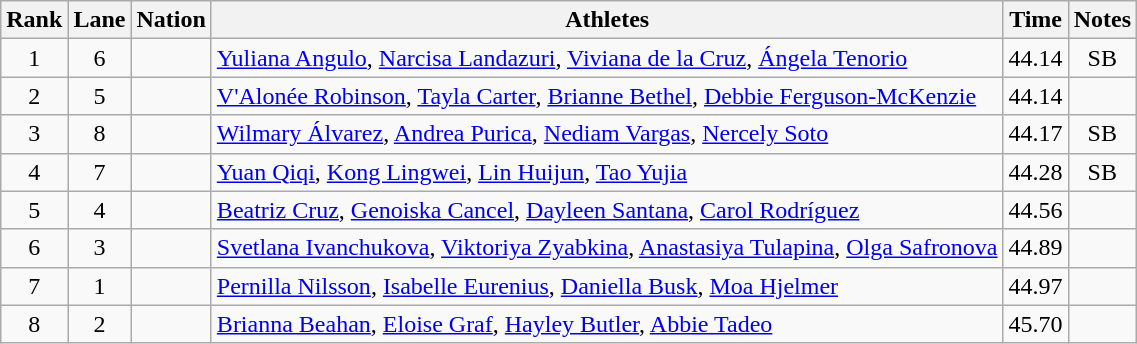<table class="wikitable sortable" style="text-align:center">
<tr>
<th>Rank</th>
<th>Lane</th>
<th>Nation</th>
<th>Athletes</th>
<th>Time</th>
<th>Notes</th>
</tr>
<tr>
<td>1</td>
<td>6</td>
<td align=left></td>
<td align=left><a href='#'>Yuliana Angulo</a>, <a href='#'>Narcisa Landazuri</a>, <a href='#'>Viviana de la Cruz</a>, <a href='#'>Ángela Tenorio</a></td>
<td>44.14</td>
<td>SB</td>
</tr>
<tr>
<td>2</td>
<td>5</td>
<td align=left></td>
<td align=left><a href='#'>V'Alonée Robinson</a>, <a href='#'>Tayla Carter</a>, <a href='#'>Brianne Bethel</a>, <a href='#'>Debbie Ferguson-McKenzie</a></td>
<td>44.14</td>
<td></td>
</tr>
<tr>
<td>3</td>
<td>8</td>
<td align=left></td>
<td align=left><a href='#'>Wilmary Álvarez</a>, <a href='#'>Andrea Purica</a>, <a href='#'>Nediam Vargas</a>, <a href='#'>Nercely Soto</a></td>
<td>44.17</td>
<td>SB</td>
</tr>
<tr>
<td>4</td>
<td>7</td>
<td align=left></td>
<td align=left><a href='#'>Yuan Qiqi</a>, <a href='#'>Kong Lingwei</a>, <a href='#'>Lin Huijun</a>, <a href='#'>Tao Yujia</a></td>
<td>44.28</td>
<td>SB</td>
</tr>
<tr>
<td>5</td>
<td>4</td>
<td align=left></td>
<td align=left><a href='#'>Beatriz Cruz</a>, <a href='#'>Genoiska Cancel</a>, <a href='#'>Dayleen Santana</a>, <a href='#'>Carol Rodríguez</a></td>
<td>44.56</td>
<td></td>
</tr>
<tr>
<td>6</td>
<td>3</td>
<td align=left></td>
<td align=left><a href='#'>Svetlana Ivanchukova</a>, <a href='#'>Viktoriya Zyabkina</a>, <a href='#'>Anastasiya Tulapina</a>, <a href='#'>Olga Safronova</a></td>
<td>44.89</td>
<td></td>
</tr>
<tr>
<td>7</td>
<td>1</td>
<td align=left></td>
<td align=left><a href='#'>Pernilla Nilsson</a>, <a href='#'>Isabelle Eurenius</a>, <a href='#'>Daniella Busk</a>, <a href='#'>Moa Hjelmer</a></td>
<td>44.97</td>
<td></td>
</tr>
<tr>
<td>8</td>
<td>2</td>
<td align=left></td>
<td align=left><a href='#'>Brianna Beahan</a>, <a href='#'>Eloise Graf</a>, <a href='#'>Hayley Butler</a>, <a href='#'>Abbie Tadeo</a></td>
<td>45.70</td>
<td></td>
</tr>
</table>
